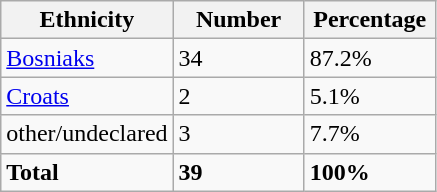<table class="wikitable">
<tr>
<th width="100px">Ethnicity</th>
<th width="80px">Number</th>
<th width="80px">Percentage</th>
</tr>
<tr>
<td><a href='#'>Bosniaks</a></td>
<td>34</td>
<td>87.2%</td>
</tr>
<tr>
<td><a href='#'>Croats</a></td>
<td>2</td>
<td>5.1%</td>
</tr>
<tr>
<td>other/undeclared</td>
<td>3</td>
<td>7.7%</td>
</tr>
<tr>
<td><strong>Total</strong></td>
<td><strong>39</strong></td>
<td><strong>100%</strong></td>
</tr>
</table>
